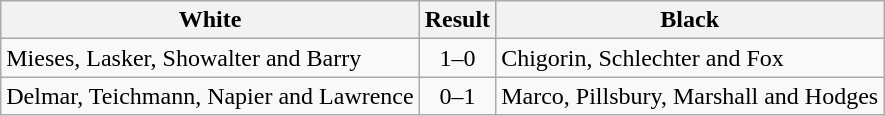<table class="wikitable">
<tr>
<th>White</th>
<th>Result</th>
<th>Black</th>
</tr>
<tr>
<td>Mieses, Lasker, Showalter and Barry</td>
<td align=center>1–0</td>
<td>Chigorin, Schlechter and Fox</td>
</tr>
<tr>
<td>Delmar, Teichmann, Napier and Lawrence</td>
<td align=center>0–1</td>
<td>Marco, Pillsbury, Marshall and Hodges</td>
</tr>
</table>
